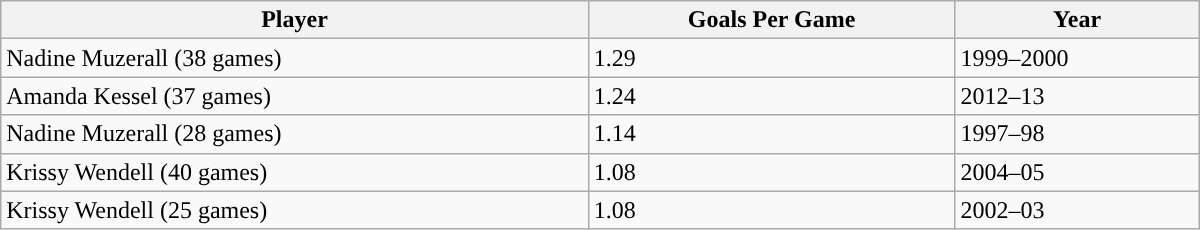<table class="wikitable" style="width: 50em">
<tr>
<th>Player</th>
<th>Goals Per Game</th>
<th>Year</th>
</tr>
<tr>
<td>Nadine Muzerall (38 games)</td>
<td>1.29</td>
<td>1999–2000</td>
</tr>
<tr>
<td>Amanda Kessel (37 games)</td>
<td>1.24</td>
<td>2012–13</td>
</tr>
<tr>
<td>Nadine Muzerall (28 games)</td>
<td>1.14</td>
<td>1997–98</td>
</tr>
<tr>
<td>Krissy Wendell (40 games)</td>
<td>1.08</td>
<td>2004–05</td>
</tr>
<tr>
<td>Krissy Wendell (25 games)</td>
<td>1.08</td>
<td>2002–03</td>
</tr>
</table>
